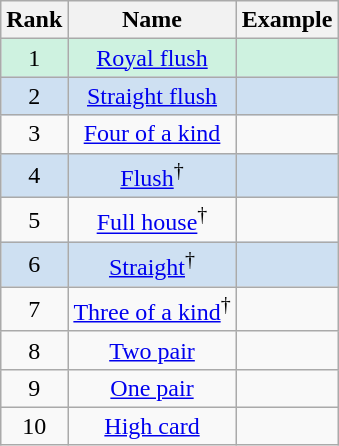<table class="wikitable" style="text-align: center;">
<tr>
<th>Rank</th>
<th>Name</th>
<th>Example</th>
</tr>
<tr>
<td style="background-color: #CEF2E0">1</td>
<td style="background-color: #CEF2E0"><a href='#'>Royal flush</a></td>
<td style="background-color: #CEF2E0"></td>
</tr>
<tr>
<td style="background-color: #CEE0F2">2</td>
<td style="background-color: #CEE0F2"><a href='#'>Straight flush</a></td>
<td style="background-color: #CEE0F2"></td>
</tr>
<tr>
<td>3</td>
<td><a href='#'>Four of a kind</a></td>
<td></td>
</tr>
<tr>
<td style="background-color: #CEE0F2">4</td>
<td style="background-color: #CEE0F2"><a href='#'>Flush</a><sup>†</sup></td>
<td style="background-color: #CEE0F2"></td>
</tr>
<tr>
<td>5</td>
<td><a href='#'>Full house</a><sup>†</sup></td>
<td></td>
</tr>
<tr>
<td style="background-color: #CEE0F2">6</td>
<td style="background-color: #CEE0F2"><a href='#'>Straight</a><sup>†</sup></td>
<td style="background-color: #CEE0F2"></td>
</tr>
<tr>
<td>7</td>
<td><a href='#'>Three of a kind</a><sup>†</sup></td>
<td></td>
</tr>
<tr>
<td>8</td>
<td><a href='#'>Two pair</a></td>
<td></td>
</tr>
<tr>
<td>9</td>
<td><a href='#'>One pair</a></td>
<td></td>
</tr>
<tr>
<td>10</td>
<td><a href='#'>High card</a></td>
<td></td>
</tr>
</table>
